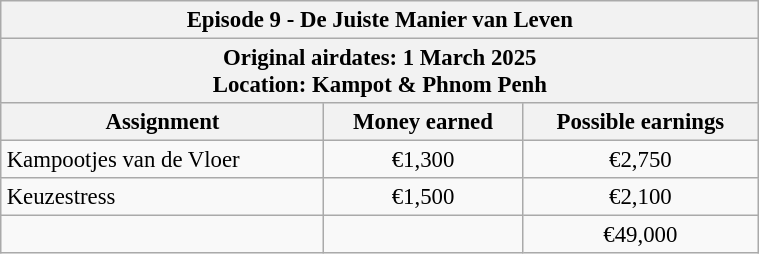<table class="wikitable" style="font-size: 95%; margin: 10px" align="right" width="40%">
<tr>
<th colspan=3>Episode 9 - De Juiste Manier van Leven</th>
</tr>
<tr>
<th colspan=3>Original airdates: 1 March 2025<br>Location: Kampot & Phnom Penh</th>
</tr>
<tr>
<th>Assignment</th>
<th>Money earned</th>
<th>Possible earnings</th>
</tr>
<tr>
<td>Kampootjes van de Vloer</td>
<td align="center">€1,300</td>
<td align="center">€2,750</td>
</tr>
<tr>
<td>Keuzestress</td>
<td align="center">€1,500</td>
<td align="center">€2,100</td>
</tr>
<tr>
<td><strong></strong></td>
<td align="center"><strong></strong></td>
<td align="center">€49,000</td>
</tr>
</table>
